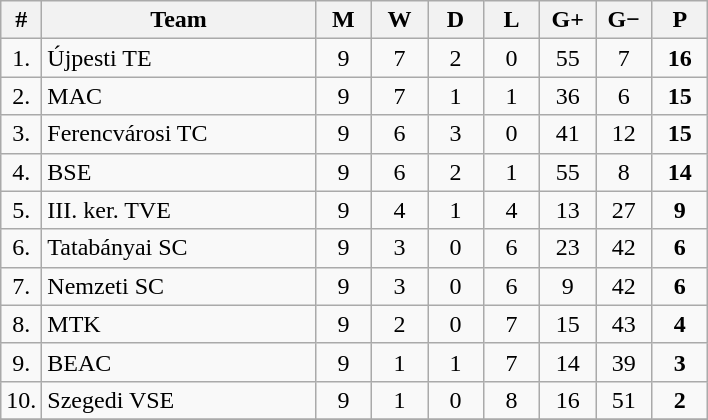<table class="wikitable" style="text-align: center;">
<tr>
<th width="15">#</th>
<th width="175">Team</th>
<th width="30">M</th>
<th width="30">W</th>
<th width="30">D</th>
<th width="30">L</th>
<th width="30">G+</th>
<th width="30">G−</th>
<th width="30">P</th>
</tr>
<tr>
<td>1.</td>
<td align="left">Újpesti TE</td>
<td>9</td>
<td>7</td>
<td>2</td>
<td>0</td>
<td>55</td>
<td>7</td>
<td><strong>16</strong></td>
</tr>
<tr>
<td>2.</td>
<td align="left">MAC</td>
<td>9</td>
<td>7</td>
<td>1</td>
<td>1</td>
<td>36</td>
<td>6</td>
<td><strong>15</strong></td>
</tr>
<tr>
<td>3.</td>
<td align="left">Ferencvárosi TC</td>
<td>9</td>
<td>6</td>
<td>3</td>
<td>0</td>
<td>41</td>
<td>12</td>
<td><strong>15</strong></td>
</tr>
<tr>
<td>4.</td>
<td align="left">BSE</td>
<td>9</td>
<td>6</td>
<td>2</td>
<td>1</td>
<td>55</td>
<td>8</td>
<td><strong>14</strong></td>
</tr>
<tr>
<td>5.</td>
<td align="left">III. ker. TVE</td>
<td>9</td>
<td>4</td>
<td>1</td>
<td>4</td>
<td>13</td>
<td>27</td>
<td><strong>9</strong></td>
</tr>
<tr>
<td>6.</td>
<td align="left">Tatabányai SC</td>
<td>9</td>
<td>3</td>
<td>0</td>
<td>6</td>
<td>23</td>
<td>42</td>
<td><strong>6</strong></td>
</tr>
<tr>
<td>7.</td>
<td align="left">Nemzeti SC</td>
<td>9</td>
<td>3</td>
<td>0</td>
<td>6</td>
<td>9</td>
<td>42</td>
<td><strong>6</strong></td>
</tr>
<tr>
<td>8.</td>
<td align="left">MTK</td>
<td>9</td>
<td>2</td>
<td>0</td>
<td>7</td>
<td>15</td>
<td>43</td>
<td><strong>4</strong></td>
</tr>
<tr>
<td>9.</td>
<td align="left">BEAC</td>
<td>9</td>
<td>1</td>
<td>1</td>
<td>7</td>
<td>14</td>
<td>39</td>
<td><strong>3</strong></td>
</tr>
<tr>
<td>10.</td>
<td align="left">Szegedi VSE</td>
<td>9</td>
<td>1</td>
<td>0</td>
<td>8</td>
<td>16</td>
<td>51</td>
<td><strong>2</strong></td>
</tr>
<tr>
</tr>
</table>
